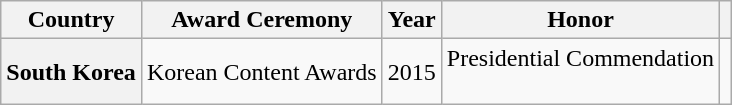<table class="wikitable plainrowheaders sortable" style="margin-right: 0;">
<tr>
<th scope="col">Country</th>
<th scope="col">Award Ceremony</th>
<th scope="col">Year</th>
<th scope="col">Honor</th>
<th scope="col" class="unsortable"></th>
</tr>
<tr>
<th scope="row">South Korea</th>
<td>Korean Content Awards</td>
<td style="text-align:center">2015</td>
<td>Presidential Commendation<br><br></td>
<td></td>
</tr>
</table>
